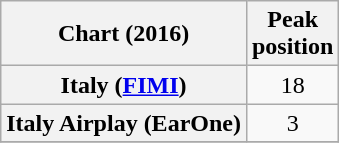<table class="wikitable sortable plainrowheaders" style="text-align:center">
<tr>
<th scope="col">Chart (2016)</th>
<th scope="col">Peak<br>position</th>
</tr>
<tr>
<th scope="row">Italy (<a href='#'>FIMI</a>)</th>
<td align="center">18</td>
</tr>
<tr>
<th scope="row">Italy Airplay (EarOne)</th>
<td>3</td>
</tr>
<tr>
</tr>
</table>
